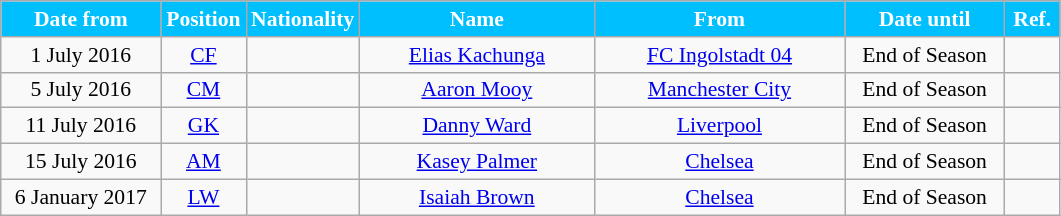<table class="wikitable"  style="text-align:center; font-size:90%; ">
<tr>
<th style="background:#00BFFF; color:#FFFFFF; width:100px;">Date from</th>
<th style="background:#00BFFF; color:#FFFFFF; width:50px;">Position</th>
<th style="background:#00BFFF; color:#FFFFFF; width:50px;">Nationality</th>
<th style="background:#00BFFF; color:#FFFFFF; width:150px;">Name</th>
<th style="background:#00BFFF; color:#FFFFFF; width:160px;">From</th>
<th style="background:#00BFFF; color:#FFFFFF; width:100px;">Date until</th>
<th style="background:#00BFFF; color:#FFFFFF; width:30px;">Ref.</th>
</tr>
<tr>
<td>1 July 2016</td>
<td><a href='#'>CF</a></td>
<td></td>
<td><a href='#'>Elias Kachunga</a></td>
<td><a href='#'>FC Ingolstadt 04</a></td>
<td>End of Season</td>
<td></td>
</tr>
<tr>
<td>5 July 2016</td>
<td><a href='#'>CM</a></td>
<td></td>
<td><a href='#'>Aaron Mooy</a></td>
<td><a href='#'>Manchester City</a></td>
<td>End of Season</td>
<td></td>
</tr>
<tr>
<td>11 July 2016</td>
<td><a href='#'>GK</a></td>
<td></td>
<td><a href='#'>Danny Ward</a></td>
<td><a href='#'>Liverpool</a></td>
<td>End of Season</td>
<td></td>
</tr>
<tr>
<td>15 July 2016</td>
<td><a href='#'>AM</a></td>
<td></td>
<td><a href='#'>Kasey Palmer</a></td>
<td><a href='#'>Chelsea</a></td>
<td>End of Season</td>
<td></td>
</tr>
<tr>
<td>6 January 2017</td>
<td><a href='#'>LW</a></td>
<td></td>
<td><a href='#'>Isaiah Brown</a></td>
<td><a href='#'>Chelsea</a></td>
<td>End of Season</td>
<td></td>
</tr>
</table>
